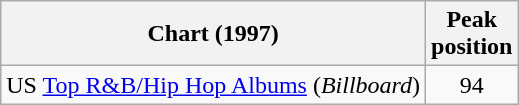<table class="wikitable">
<tr>
<th>Chart (1997)</th>
<th>Peak<br>position</th>
</tr>
<tr>
<td>US <a href='#'>Top R&B/Hip Hop Albums</a> (<em>Billboard</em>)</td>
<td align="center">94</td>
</tr>
</table>
